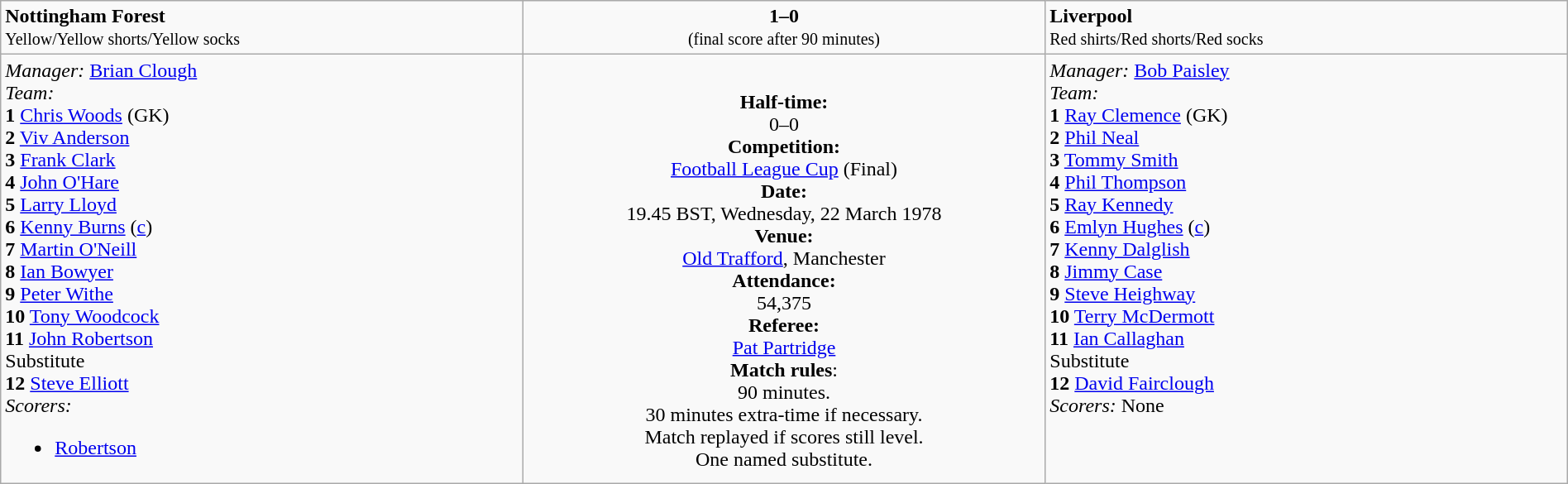<table border=0 class="wikitable" width=100%>
<tr>
<td width=33% valign=top><span><strong>Nottingham Forest</strong></span><br><small>Yellow/Yellow shorts/Yellow socks</small></td>
<td width=33% valign=top align=center><span><strong>1–0</strong></span><br><small>(final score after 90 minutes)</small></td>
<td width=33% valign=top><span><strong>Liverpool</strong></span><br><small>Red shirts/Red shorts/Red socks</small></td>
</tr>
<tr>
<td valign=top><em>Manager:</em> <a href='#'>Brian Clough</a><br><em>Team:</em>
<br><strong>1</strong>   <a href='#'>Chris Woods</a> (GK)
<br><strong>2</strong>   <a href='#'>Viv Anderson</a> 
<br><strong>3</strong>   <a href='#'>Frank Clark</a> 
<br><strong>4</strong>   <a href='#'>John O'Hare</a>  
<br><strong>5</strong>   <a href='#'>Larry Lloyd</a>
<br><strong>6</strong>   <a href='#'>Kenny Burns</a> (<a href='#'>c</a>)
<br><strong>7</strong>   <a href='#'>Martin O'Neill</a>
<br><strong>8</strong>   <a href='#'>Ian Bowyer</a> 
<br><strong>9</strong>   <a href='#'>Peter Withe</a> 
<br><strong>10</strong>  <a href='#'>Tony Woodcock</a> 
<br><strong>11</strong>  <a href='#'>John Robertson</a>
<br>Substitute
<br><strong>12</strong>  <a href='#'>Steve Elliott</a><br><em>Scorers:</em><ul><li><a href='#'>Robertson</a> </li></ul></td>
<td valign=middle align=center><br><strong>Half-time:</strong><br>0–0<br><strong>Competition:</strong><br><a href='#'>Football League Cup</a> (Final)<br><strong>Date:</strong><br>19.45 BST, Wednesday, 22 March 1978<br><strong>Venue:</strong><br><a href='#'>Old Trafford</a>, Manchester<br><strong>Attendance:</strong><br> 54,375<br><strong> Referee:</strong><br> <a href='#'>Pat Partridge</a><br><strong>Match rules</strong>:<br>90 minutes.<br>30 minutes extra-time if necessary.<br>Match replayed if scores still level.<br>One named substitute.<br>
</td>
<td valign=top><em>Manager:</em> <a href='#'>Bob Paisley</a><br><em>Team:</em>
<br><strong>1</strong>  <a href='#'>Ray Clemence</a> (GK)
<br><strong>2</strong>  <a href='#'>Phil Neal</a> 
<br><strong>3</strong>  <a href='#'>Tommy Smith</a>  
<br><strong>4</strong>  <a href='#'>Phil Thompson</a>  
<br><strong>5</strong>  <a href='#'>Ray Kennedy</a> 
<br><strong>6</strong>  <a href='#'>Emlyn Hughes</a> (<a href='#'>c</a>)
<br><strong>7</strong>  <a href='#'>Kenny Dalglish</a> 
<br><strong>8</strong>  <a href='#'>Jimmy Case</a> 
<br><strong>9</strong>  <a href='#'>Steve Heighway</a> 
<br><strong>10</strong>  <a href='#'>Terry McDermott</a> 
<br><strong>11</strong>  <a href='#'>Ian Callaghan</a> 
<br>Substitute
<br><strong>12</strong>  <a href='#'>David Fairclough</a> <br><em>Scorers:</em>
None</td>
</tr>
</table>
